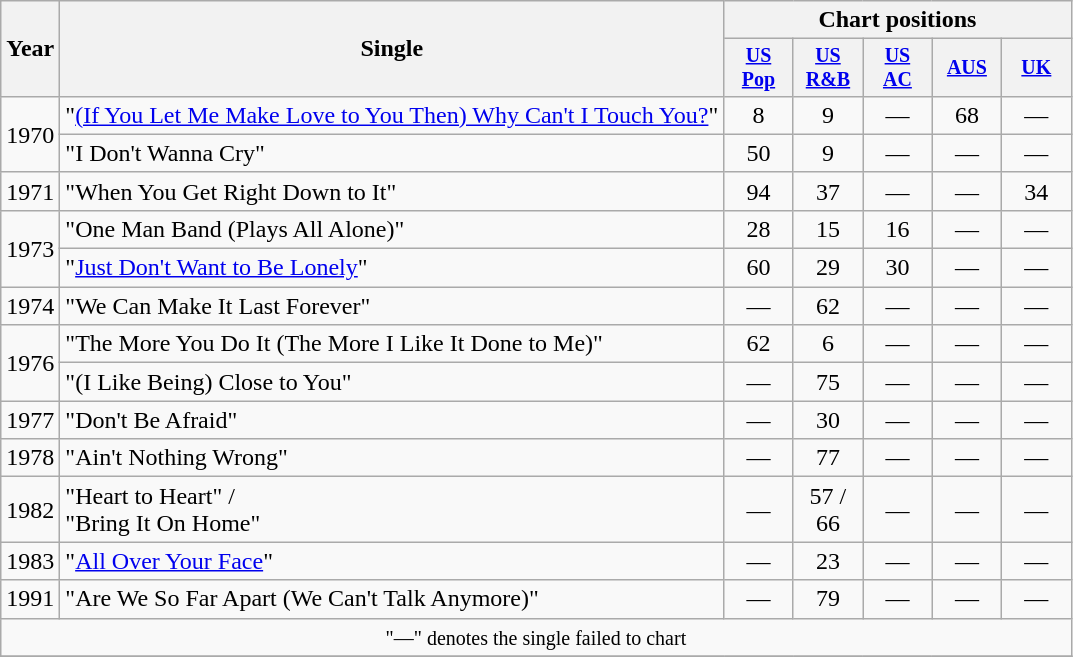<table class="wikitable" style="text-align:center;">
<tr>
<th rowspan="2">Year</th>
<th rowspan="2">Single</th>
<th colspan="5">Chart positions</th>
</tr>
<tr style="font-size:smaller;">
<th width="40"><a href='#'>US Pop</a><br></th>
<th width="40"><a href='#'>US<br>R&B</a><br></th>
<th width="40"><a href='#'>US<br>AC</a><br></th>
<th width="40"><a href='#'>AUS</a><br></th>
<th width="40"><a href='#'>UK</a><br></th>
</tr>
<tr>
<td rowspan="2">1970</td>
<td align="left">"<a href='#'>(If You Let Me Make Love to You Then) Why Can't I Touch You?</a>"</td>
<td>8</td>
<td>9</td>
<td>—</td>
<td>68</td>
<td>—</td>
</tr>
<tr>
<td align="left">"I Don't Wanna Cry"</td>
<td>50</td>
<td>9</td>
<td>—</td>
<td>—</td>
<td>—</td>
</tr>
<tr>
<td rowspan="1">1971</td>
<td align="left">"When You Get Right Down to It"</td>
<td>94</td>
<td>37</td>
<td>—</td>
<td>—</td>
<td>34</td>
</tr>
<tr>
<td rowspan="2">1973</td>
<td align="left">"One Man Band (Plays All Alone)"</td>
<td>28</td>
<td>15</td>
<td>16</td>
<td>—</td>
<td>—</td>
</tr>
<tr>
<td align="left">"<a href='#'>Just Don't Want to Be Lonely</a>"</td>
<td>60</td>
<td>29</td>
<td>30</td>
<td>—</td>
<td>—</td>
</tr>
<tr>
<td rowspan="1">1974</td>
<td align="left">"We Can Make It Last Forever"</td>
<td>—</td>
<td>62</td>
<td>—</td>
<td>—</td>
<td>—</td>
</tr>
<tr>
<td rowspan="2">1976</td>
<td align="left">"The More You Do It (The More I Like It Done to Me)"</td>
<td>62</td>
<td>6</td>
<td>—</td>
<td>—</td>
<td>—</td>
</tr>
<tr>
<td align="left">"(I Like Being) Close to You"</td>
<td>—</td>
<td>75</td>
<td>—</td>
<td>—</td>
<td>—</td>
</tr>
<tr>
<td rowspan="1">1977</td>
<td align="left">"Don't Be Afraid"</td>
<td>—</td>
<td>30</td>
<td>—</td>
<td>—</td>
<td>—</td>
</tr>
<tr>
<td rowspan="1">1978</td>
<td align="left">"Ain't Nothing Wrong"</td>
<td>—</td>
<td>77</td>
<td>—</td>
<td>—</td>
<td>—</td>
</tr>
<tr>
<td rowspan="1">1982</td>
<td align="left">"Heart to Heart" /<br>"Bring It On Home"</td>
<td>—</td>
<td>57 / 66</td>
<td>—</td>
<td>—</td>
<td>—</td>
</tr>
<tr>
<td rowspan="1">1983</td>
<td align="left">"<a href='#'>All Over Your Face</a>"</td>
<td>—</td>
<td>23</td>
<td>—</td>
<td>—</td>
<td>—</td>
</tr>
<tr>
<td rowspan="1">1991</td>
<td align="left">"Are We So Far Apart (We Can't Talk Anymore)"</td>
<td>—</td>
<td>79</td>
<td>—</td>
<td>—</td>
<td>—</td>
</tr>
<tr>
<td align="center" colspan="7"><small>"—" denotes the single failed to chart</small></td>
</tr>
<tr>
</tr>
</table>
